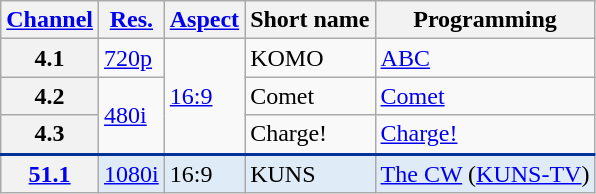<table class="wikitable">
<tr>
<th scope = "col"><a href='#'>Channel</a></th>
<th scope = "col"><a href='#'>Res.</a></th>
<th scope = "col"><a href='#'>Aspect</a></th>
<th scope = "col">Short name</th>
<th scope = "col">Programming</th>
</tr>
<tr>
<th scope = "row">4.1</th>
<td><a href='#'>720p</a></td>
<td rowspan="3"><a href='#'>16:9</a></td>
<td>KOMO</td>
<td><a href='#'>ABC</a></td>
</tr>
<tr>
<th scope = "row">4.2</th>
<td rowspan="2"><a href='#'>480i</a></td>
<td>Comet</td>
<td><a href='#'>Comet</a></td>
</tr>
<tr>
<th scope = "row">4.3</th>
<td>Charge!</td>
<td><a href='#'>Charge!</a></td>
</tr>
<tr style="background-color:#DFEBF6; border-top: 2px solid #003399;">
<th scope = "row"><a href='#'>51.1</a></th>
<td><a href='#'>1080i</a></td>
<td>16:9</td>
<td>KUNS</td>
<td><a href='#'>The CW</a> (<a href='#'>KUNS-TV</a>)</td>
</tr>
</table>
